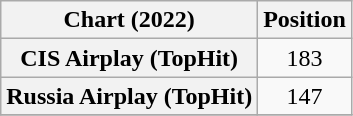<table class="wikitable sortable plainrowheaders" style="text-align:center">
<tr>
<th>Chart (2022)</th>
<th scope="col">Position</th>
</tr>
<tr>
<th scope="row">CIS Airplay (TopHit)</th>
<td>183</td>
</tr>
<tr>
<th scope="row">Russia Airplay (TopHit)</th>
<td>147</td>
</tr>
<tr>
</tr>
</table>
